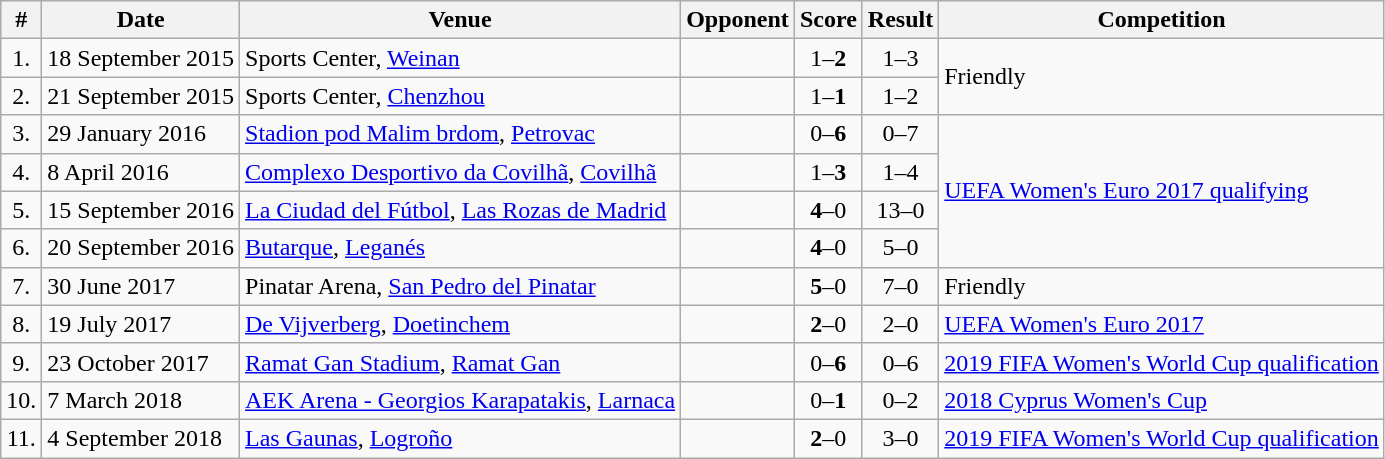<table class="wikitable">
<tr>
<th>#</th>
<th>Date</th>
<th>Venue</th>
<th>Opponent</th>
<th>Score</th>
<th>Result</th>
<th>Competition</th>
</tr>
<tr>
<td align="center">1.</td>
<td>18 September 2015</td>
<td>Sports Center, <a href='#'>Weinan</a></td>
<td></td>
<td align=center>1–<strong>2</strong></td>
<td align=center>1–3</td>
<td rowspan=2>Friendly</td>
</tr>
<tr>
<td align="center">2.</td>
<td>21 September 2015</td>
<td>Sports Center, <a href='#'>Chenzhou</a></td>
<td></td>
<td align=center>1–<strong>1</strong></td>
<td align=center>1–2</td>
</tr>
<tr>
<td align="center">3.</td>
<td>29 January 2016</td>
<td><a href='#'>Stadion pod Malim brdom</a>, <a href='#'>Petrovac</a></td>
<td></td>
<td align="center">0–<strong>6</strong></td>
<td align=center>0–7</td>
<td rowspan="4"><a href='#'>UEFA Women's Euro 2017 qualifying</a></td>
</tr>
<tr>
<td align="center">4.</td>
<td>8 April 2016</td>
<td><a href='#'>Complexo Desportivo da Covilhã</a>, <a href='#'>Covilhã</a></td>
<td></td>
<td align="center">1–<strong>3</strong></td>
<td align=center>1–4</td>
</tr>
<tr>
<td align="center">5.</td>
<td>15 September 2016</td>
<td><a href='#'>La Ciudad del Fútbol</a>, <a href='#'>Las Rozas de Madrid</a></td>
<td></td>
<td align="center"><strong>4</strong>–0</td>
<td align=center>13–0</td>
</tr>
<tr>
<td align="center">6.</td>
<td>20 September 2016</td>
<td><a href='#'>Butarque</a>, <a href='#'>Leganés</a></td>
<td></td>
<td align="center"><strong>4</strong>–0</td>
<td align=center>5–0</td>
</tr>
<tr>
<td align="center">7.</td>
<td>30 June 2017</td>
<td>Pinatar Arena, <a href='#'>San Pedro del Pinatar</a></td>
<td></td>
<td align=center><strong>5</strong>–0</td>
<td align=center>7–0</td>
<td>Friendly</td>
</tr>
<tr>
<td align="center">8.</td>
<td>19 July 2017</td>
<td><a href='#'>De Vijverberg</a>, <a href='#'>Doetinchem</a></td>
<td></td>
<td align="center"><strong>2</strong>–0</td>
<td align=center>2–0</td>
<td><a href='#'>UEFA Women's Euro 2017</a></td>
</tr>
<tr>
<td align="center">9.</td>
<td>23 October 2017</td>
<td><a href='#'>Ramat Gan Stadium</a>, <a href='#'>Ramat Gan</a></td>
<td></td>
<td align=center>0–<strong>6</strong></td>
<td align=center>0–6</td>
<td><a href='#'>2019 FIFA Women's World Cup qualification</a></td>
</tr>
<tr>
<td align="center">10.</td>
<td>7 March 2018</td>
<td><a href='#'>AEK Arena - Georgios Karapatakis</a>, <a href='#'>Larnaca</a></td>
<td></td>
<td align=center>0–<strong>1</strong></td>
<td align=center>0–2</td>
<td><a href='#'>2018 Cyprus Women's Cup</a></td>
</tr>
<tr>
<td align="center">11.</td>
<td>4 September 2018</td>
<td><a href='#'>Las Gaunas</a>, <a href='#'>Logroño</a></td>
<td></td>
<td align=center><strong>2</strong>–0</td>
<td align=center>3–0</td>
<td><a href='#'>2019 FIFA Women's World Cup qualification</a></td>
</tr>
</table>
